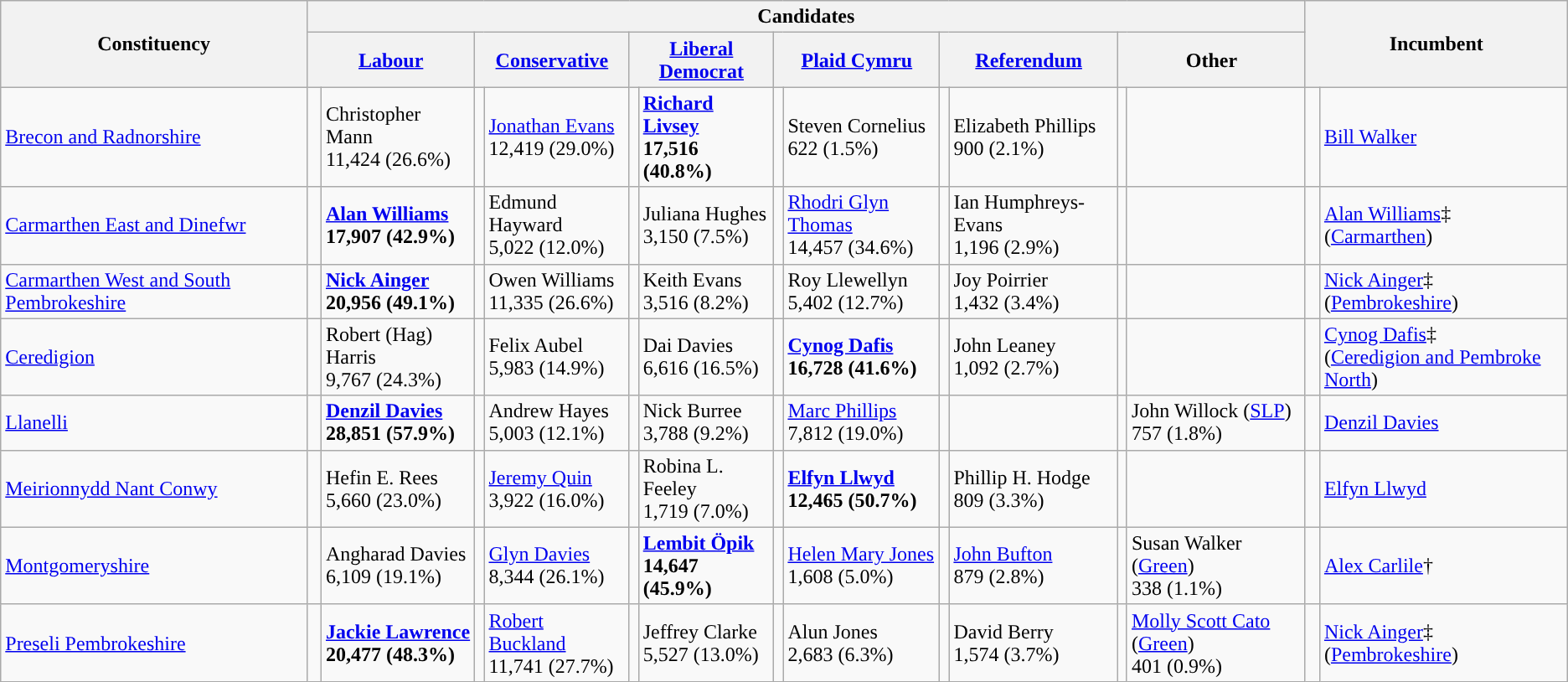<table class="wikitable">
<tr>
<th rowspan="2">Constituency</th>
<th colspan="12">Candidates</th>
<th colspan="2" rowspan="2">Incumbent</th>
</tr>
<tr>
<th colspan="2"><a href='#'>Labour</a></th>
<th colspan="2"><a href='#'>Conservative</a></th>
<th colspan="2"><a href='#'>Liberal Democrat</a></th>
<th colspan="2"><a href='#'>Plaid Cymru</a></th>
<th colspan="2"><a href='#'>Referendum</a></th>
<th colspan="2">Other</th>
</tr>
<tr>
<td><a href='#'>Brecon and Radnorshire</a></td>
<td></td>
<td>Christopher Mann<br>11,424 (26.6%)</td>
<td></td>
<td><a href='#'>Jonathan Evans</a><br>12,419 (29.0%)</td>
<td style="color:inherit;background:"></td>
<td><strong><a href='#'>Richard Livsey</a></strong><br><strong>17,516 (40.8%)</strong></td>
<td></td>
<td>Steven Cornelius<br>622 (1.5%)</td>
<td></td>
<td>Elizabeth Phillips<br>900 (2.1%)</td>
<td></td>
<td></td>
<td style="color:inherit;background:"> </td>
<td><a href='#'>Bill Walker</a></td>
</tr>
<tr>
<td><a href='#'>Carmarthen East and Dinefwr</a></td>
<td style="color:inherit;background:"> </td>
<td><strong><a href='#'>Alan Williams</a></strong><br><strong>17,907 (42.9%)</strong></td>
<td></td>
<td>Edmund Hayward<br>5,022 (12.0%)</td>
<td></td>
<td>Juliana Hughes<br>3,150 (7.5%)</td>
<td></td>
<td><a href='#'>Rhodri Glyn Thomas</a><br>14,457 (34.6%)</td>
<td></td>
<td>Ian Humphreys-Evans<br>1,196 (2.9%)</td>
<td></td>
<td></td>
<td style="color:inherit;background:"> </td>
<td><a href='#'>Alan Williams</a>‡<br>(<a href='#'>Carmarthen</a>)</td>
</tr>
<tr>
<td><a href='#'>Carmarthen West and South Pembrokeshire</a></td>
<td style="color:inherit;background:"> </td>
<td><strong><a href='#'>Nick Ainger</a></strong><br><strong>20,956 (49.1%)</strong></td>
<td></td>
<td>Owen Williams<br>11,335 (26.6%)</td>
<td></td>
<td>Keith Evans<br>3,516 (8.2%)</td>
<td></td>
<td>Roy Llewellyn<br>5,402 (12.7%)</td>
<td></td>
<td>Joy Poirrier<br>1,432 (3.4%)</td>
<td></td>
<td></td>
<td style="color:inherit;background:"> </td>
<td><a href='#'>Nick Ainger</a>‡<br>(<a href='#'>Pembrokeshire</a>)</td>
</tr>
<tr>
<td><a href='#'>Ceredigion</a></td>
<td></td>
<td>Robert (Hag) Harris<br>9,767 (24.3%)</td>
<td></td>
<td>Felix Aubel<br>5,983 (14.9%)</td>
<td></td>
<td>Dai Davies<br>6,616 (16.5%)</td>
<td style="color:inherit;background-color: "></td>
<td><strong><a href='#'>Cynog Dafis</a></strong><br><strong>16,728 (41.6%)</strong></td>
<td></td>
<td>John Leaney<br>1,092 (2.7%)</td>
<td></td>
<td></td>
<td style="color:inherit;background-color: "></td>
<td><a href='#'>Cynog Dafis</a>‡<br>(<a href='#'>Ceredigion and Pembroke North</a>)</td>
</tr>
<tr>
<td><a href='#'>Llanelli</a></td>
<td style="color:inherit;background:"> </td>
<td><strong><a href='#'>Denzil Davies</a></strong><br><strong>28,851 (57.9%)</strong></td>
<td></td>
<td>Andrew Hayes<br>5,003 (12.1%)</td>
<td></td>
<td>Nick Burree<br>3,788 (9.2%)</td>
<td></td>
<td><a href='#'>Marc Phillips</a><br>7,812 (19.0%)</td>
<td></td>
<td></td>
<td></td>
<td>John Willock (<a href='#'>SLP</a>)<br>757 (1.8%)</td>
<td style="color:inherit;background:"> </td>
<td><a href='#'>Denzil Davies</a></td>
</tr>
<tr>
<td><a href='#'>Meirionnydd Nant Conwy</a></td>
<td></td>
<td>Hefin E. Rees<br>5,660 (23.0%)</td>
<td></td>
<td><a href='#'>Jeremy Quin</a><br>3,922 (16.0%)</td>
<td></td>
<td>Robina L. Feeley<br>1,719 (7.0%)</td>
<td style="color:inherit;background-color: "></td>
<td><strong><a href='#'>Elfyn Llwyd</a></strong><br><strong>12,465 (50.7%)</strong></td>
<td></td>
<td>Phillip H. Hodge<br>809 (3.3%)</td>
<td></td>
<td></td>
<td style="color:inherit;background-color: "></td>
<td><a href='#'>Elfyn Llwyd</a></td>
</tr>
<tr>
<td><a href='#'>Montgomeryshire</a></td>
<td></td>
<td>Angharad Davies<br>6,109 (19.1%)</td>
<td></td>
<td><a href='#'>Glyn Davies</a><br>8,344 (26.1%)</td>
<td style="color:inherit;background:"></td>
<td><strong><a href='#'>Lembit Öpik</a></strong><br><strong>14,647 (45.9%)</strong></td>
<td></td>
<td><a href='#'>Helen Mary Jones</a><br>1,608 (5.0%)</td>
<td></td>
<td><a href='#'>John Bufton</a><br>879 (2.8%)</td>
<td></td>
<td>Susan Walker (<a href='#'>Green</a>)<br>338 (1.1%)</td>
<td style="color:inherit;background:"></td>
<td><a href='#'>Alex Carlile</a>†</td>
</tr>
<tr>
<td><a href='#'>Preseli Pembrokeshire</a></td>
<td style="color:inherit;background:"> </td>
<td><strong><a href='#'>Jackie Lawrence</a></strong><br><strong>20,477 (48.3%)</strong></td>
<td></td>
<td><a href='#'>Robert Buckland</a><br>11,741 (27.7%)</td>
<td></td>
<td>Jeffrey Clarke<br>5,527 (13.0%)</td>
<td></td>
<td>Alun Jones<br>2,683 (6.3%)</td>
<td></td>
<td>David Berry<br>1,574 (3.7%)</td>
<td></td>
<td><a href='#'>Molly Scott Cato</a> (<a href='#'>Green</a>)<br>401 (0.9%)</td>
<td style="color:inherit;background:"> </td>
<td><a href='#'>Nick Ainger</a>‡<br>(<a href='#'>Pembrokeshire</a>)</td>
</tr>
</table>
